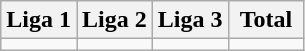<table class="wikitable">
<tr>
<th width="25.00%">Liga 1</th>
<th width="25.00%">Liga 2</th>
<th width="25.00%">Liga 3</th>
<th width="25.00%">Total</th>
</tr>
<tr>
<td></td>
<td></td>
<td></td>
<td></td>
</tr>
</table>
